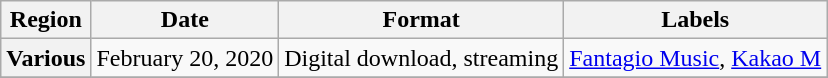<table class="wikitable plainrowheaders">
<tr>
<th>Region</th>
<th>Date</th>
<th>Format</th>
<th>Labels</th>
</tr>
<tr>
<th scope="row">Various</th>
<td>February 20, 2020</td>
<td>Digital download, streaming</td>
<td><a href='#'>Fantagio Music</a>, <a href='#'>Kakao M</a></td>
</tr>
<tr>
</tr>
</table>
